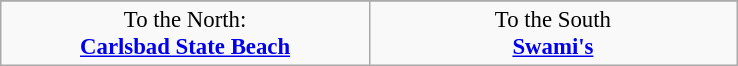<table class="wikitable" style="margin: 0.5em auto; clear: both; font-size:95%;">
<tr style="text-align: center;">
</tr>
<tr style="text-align: center;">
<td width="30%" align="center" rowspan="1">To the North:<br><strong><a href='#'>Carlsbad State Beach</a></strong><br></td>
<td width="30%" align="center" rowspan="1">To the South<br><strong><a href='#'>Swami's</a></strong></td>
</tr>
</table>
